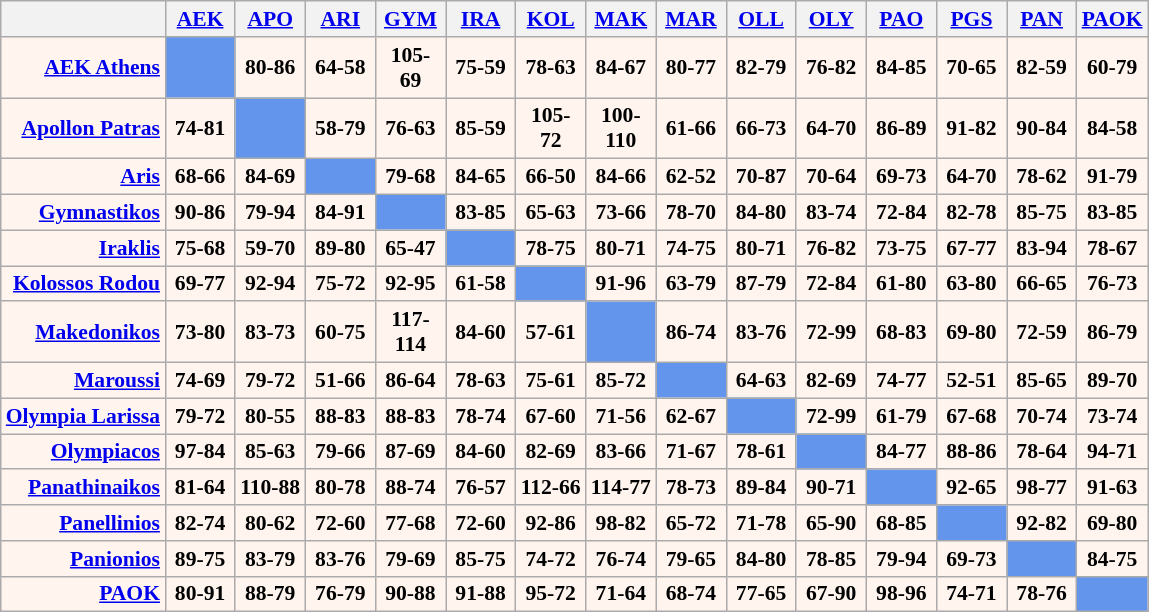<table cellspacing="0" cellpadding="3" style="background-color: #fff5ee; font-size: 90%; text-align: center" class="wikitable">
<tr>
<th></th>
<th width=40><a href='#'>AEK</a></th>
<th width=40><a href='#'>APO</a></th>
<th width=40><a href='#'>ARI</a></th>
<th width=40><a href='#'>GYM</a></th>
<th width=40><a href='#'>IRA</a></th>
<th width=40><a href='#'>KOL</a></th>
<th width=40><a href='#'>MAK</a></th>
<th width=40><a href='#'>MAR</a></th>
<th width=40><a href='#'>OLL</a></th>
<th width=40><a href='#'>OLY</a></th>
<th width=40><a href='#'>PAO</a></th>
<th width=40><a href='#'>PGS</a></th>
<th width=40><a href='#'>PAN</a></th>
<th width=40><a href='#'>PAOK</a></th>
</tr>
<tr>
<td align=right><strong><a href='#'>AEK Athens</a></strong></td>
<td bgcolor="#6495ed"></td>
<td><strong>80-86</strong></td>
<td><strong>64-58</strong></td>
<td><strong>105-69</strong></td>
<td><strong>75-59</strong></td>
<td><strong>78-63</strong></td>
<td><strong>84-67</strong></td>
<td><strong>80-77</strong></td>
<td><strong>82-79</strong></td>
<td><strong>76-82</strong></td>
<td><strong>84-85</strong></td>
<td><strong>70-65</strong></td>
<td><strong>82-59</strong></td>
<td><strong>60-79</strong></td>
</tr>
<tr>
<td align=right><strong><a href='#'>Apollon Patras</a></strong></td>
<td><strong>74-81</strong></td>
<td bgcolor="#6495ed"></td>
<td><strong>58-79</strong></td>
<td><strong>76-63</strong></td>
<td><strong>85-59</strong></td>
<td><strong>105-72</strong></td>
<td><strong>100-110</strong></td>
<td><strong>61-66</strong></td>
<td><strong>66-73</strong></td>
<td><strong>64-70</strong></td>
<td><strong>86-89</strong></td>
<td><strong>91-82</strong></td>
<td><strong>90-84</strong></td>
<td><strong>84-58</strong></td>
</tr>
<tr>
<td align=right><strong><a href='#'>Aris</a></strong></td>
<td><strong>68-66</strong></td>
<td><strong>84-69</strong></td>
<td bgcolor="#6495ed"></td>
<td><strong>79-68</strong></td>
<td><strong>84-65</strong></td>
<td><strong>66-50</strong></td>
<td><strong>84-66</strong></td>
<td><strong>62-52</strong></td>
<td><strong>70-87</strong></td>
<td><strong>70-64</strong></td>
<td><strong>69-73</strong></td>
<td><strong>64-70</strong></td>
<td><strong>78-62</strong></td>
<td><strong>91-79</strong></td>
</tr>
<tr>
<td align=right><strong><a href='#'>Gymnastikos</a></strong></td>
<td><strong>90-86</strong></td>
<td><strong>79-94</strong></td>
<td><strong>84-91</strong></td>
<td bgcolor="#6495ed"></td>
<td><strong>83-85</strong></td>
<td><strong>65-63</strong></td>
<td><strong>73-66</strong></td>
<td><strong>78-70</strong></td>
<td><strong>84-80</strong></td>
<td><strong>83-74</strong></td>
<td><strong>72-84</strong></td>
<td><strong>82-78</strong></td>
<td><strong>85-75</strong></td>
<td><strong>83-85</strong></td>
</tr>
<tr>
<td align=right><strong><a href='#'>Iraklis</a></strong></td>
<td><strong>75-68</strong></td>
<td><strong>59-70</strong></td>
<td><strong>89-80</strong></td>
<td><strong>65-47</strong></td>
<td bgcolor="#6495ed"></td>
<td><strong>78-75</strong></td>
<td><strong>80-71</strong></td>
<td><strong>74-75</strong></td>
<td><strong>80-71</strong></td>
<td><strong>76-82</strong></td>
<td><strong>73-75</strong></td>
<td><strong>67-77</strong></td>
<td><strong>83-94</strong></td>
<td><strong>78-67</strong></td>
</tr>
<tr>
<td align=right><strong><a href='#'>Kolossos Rodou</a></strong></td>
<td><strong>69-77</strong></td>
<td><strong>92-94</strong></td>
<td><strong>75-72</strong></td>
<td><strong>92-95</strong></td>
<td><strong>61-58</strong></td>
<td bgcolor="#6495ed"></td>
<td><strong>91-96</strong></td>
<td><strong>63-79</strong></td>
<td><strong>87-79</strong></td>
<td><strong>72-84</strong></td>
<td><strong>61-80</strong></td>
<td><strong>63-80</strong></td>
<td><strong>66-65</strong></td>
<td><strong>76-73</strong></td>
</tr>
<tr>
<td align=right><strong><a href='#'>Makedonikos</a></strong></td>
<td><strong>73-80</strong></td>
<td><strong>83-73</strong></td>
<td><strong>60-75</strong></td>
<td><strong>117-114</strong></td>
<td><strong>84-60</strong></td>
<td><strong>57-61</strong></td>
<td bgcolor="#6495ed"></td>
<td><strong>86-74</strong></td>
<td><strong>83-76</strong></td>
<td><strong>72-99</strong></td>
<td><strong>68-83</strong></td>
<td><strong>69-80</strong></td>
<td><strong>72-59</strong></td>
<td><strong>86-79</strong></td>
</tr>
<tr>
<td align=right><strong><a href='#'>Maroussi</a></strong></td>
<td><strong>74-69</strong></td>
<td><strong>79-72</strong></td>
<td><strong>51-66</strong></td>
<td><strong>86-64</strong></td>
<td><strong>78-63</strong></td>
<td><strong>75-61</strong></td>
<td><strong>85-72</strong></td>
<td bgcolor="#6495ed"></td>
<td><strong>64-63</strong></td>
<td><strong>82-69</strong></td>
<td><strong>74-77</strong></td>
<td><strong>52-51</strong></td>
<td><strong>85-65</strong></td>
<td><strong>89-70</strong></td>
</tr>
<tr>
<td align=right><strong><a href='#'>Olympia Larissa</a></strong></td>
<td><strong>79-72</strong></td>
<td><strong>80-55</strong></td>
<td><strong>88-83</strong></td>
<td><strong>88-83</strong></td>
<td><strong>78-74</strong></td>
<td><strong>67-60</strong></td>
<td><strong>71-56</strong></td>
<td><strong>62-67</strong></td>
<td bgcolor="#6495ed"></td>
<td><strong>72-99</strong></td>
<td><strong>61-79</strong></td>
<td><strong>67-68</strong></td>
<td><strong>70-74</strong></td>
<td><strong>73-74</strong></td>
</tr>
<tr>
<td align=right><strong><a href='#'>Olympiacos</a></strong></td>
<td><strong>97-84</strong></td>
<td><strong>85-63</strong></td>
<td><strong>79-66</strong></td>
<td><strong>87-69</strong></td>
<td><strong>84-60</strong></td>
<td><strong>82-69</strong></td>
<td><strong>83-66</strong></td>
<td><strong>71-67</strong></td>
<td><strong>78-61</strong></td>
<td bgcolor="#6495ed"></td>
<td><strong>84-77</strong></td>
<td><strong>88-86</strong></td>
<td><strong>78-64</strong></td>
<td><strong>94-71</strong></td>
</tr>
<tr>
<td align=right><strong><a href='#'>Panathinaikos</a></strong></td>
<td><strong>81-64</strong></td>
<td><strong>110-88</strong></td>
<td><strong>80-78</strong></td>
<td><strong>88-74</strong></td>
<td><strong>76-57</strong></td>
<td><strong>112-66</strong></td>
<td><strong>114-77</strong></td>
<td><strong>78-73</strong></td>
<td><strong>89-84</strong></td>
<td><strong>90-71</strong></td>
<td bgcolor="#6495ed"></td>
<td><strong>92-65</strong></td>
<td><strong>98-77</strong></td>
<td><strong>91-63</strong></td>
</tr>
<tr>
<td align=right><strong><a href='#'>Panellinios</a></strong></td>
<td><strong>82-74</strong></td>
<td><strong>80-62</strong></td>
<td><strong>72-60</strong></td>
<td><strong>77-68</strong></td>
<td><strong>72-60</strong></td>
<td><strong>92-86</strong></td>
<td><strong>98-82</strong></td>
<td><strong>65-72</strong></td>
<td><strong>71-78</strong></td>
<td><strong>65-90</strong></td>
<td><strong>68-85</strong></td>
<td bgcolor="#6495ed"></td>
<td><strong>92-82</strong></td>
<td><strong>69-80</strong></td>
</tr>
<tr>
<td align=right><strong><a href='#'>Panionios</a></strong></td>
<td><strong>89-75</strong></td>
<td><strong>83-79</strong></td>
<td><strong>83-76</strong></td>
<td><strong>79-69</strong></td>
<td><strong>85-75</strong></td>
<td><strong>74-72</strong></td>
<td><strong>76-74</strong></td>
<td><strong>79-65</strong></td>
<td><strong>84-80</strong></td>
<td><strong>78-85</strong></td>
<td><strong>79-94</strong></td>
<td><strong>69-73</strong></td>
<td bgcolor="#6495ed"></td>
<td><strong>84-75</strong></td>
</tr>
<tr>
<td align=right><strong><a href='#'>PAOK</a></strong></td>
<td><strong>80-91</strong></td>
<td><strong>88-79</strong></td>
<td><strong>76-79</strong></td>
<td><strong>90-88</strong></td>
<td><strong>91-88</strong></td>
<td><strong>95-72</strong></td>
<td><strong>71-64</strong></td>
<td><strong>68-74</strong></td>
<td><strong>77-65</strong></td>
<td><strong>67-90</strong></td>
<td><strong>98-96</strong></td>
<td><strong>74-71</strong></td>
<td><strong>78-76</strong></td>
<td bgcolor="#6495ed"></td>
</tr>
</table>
